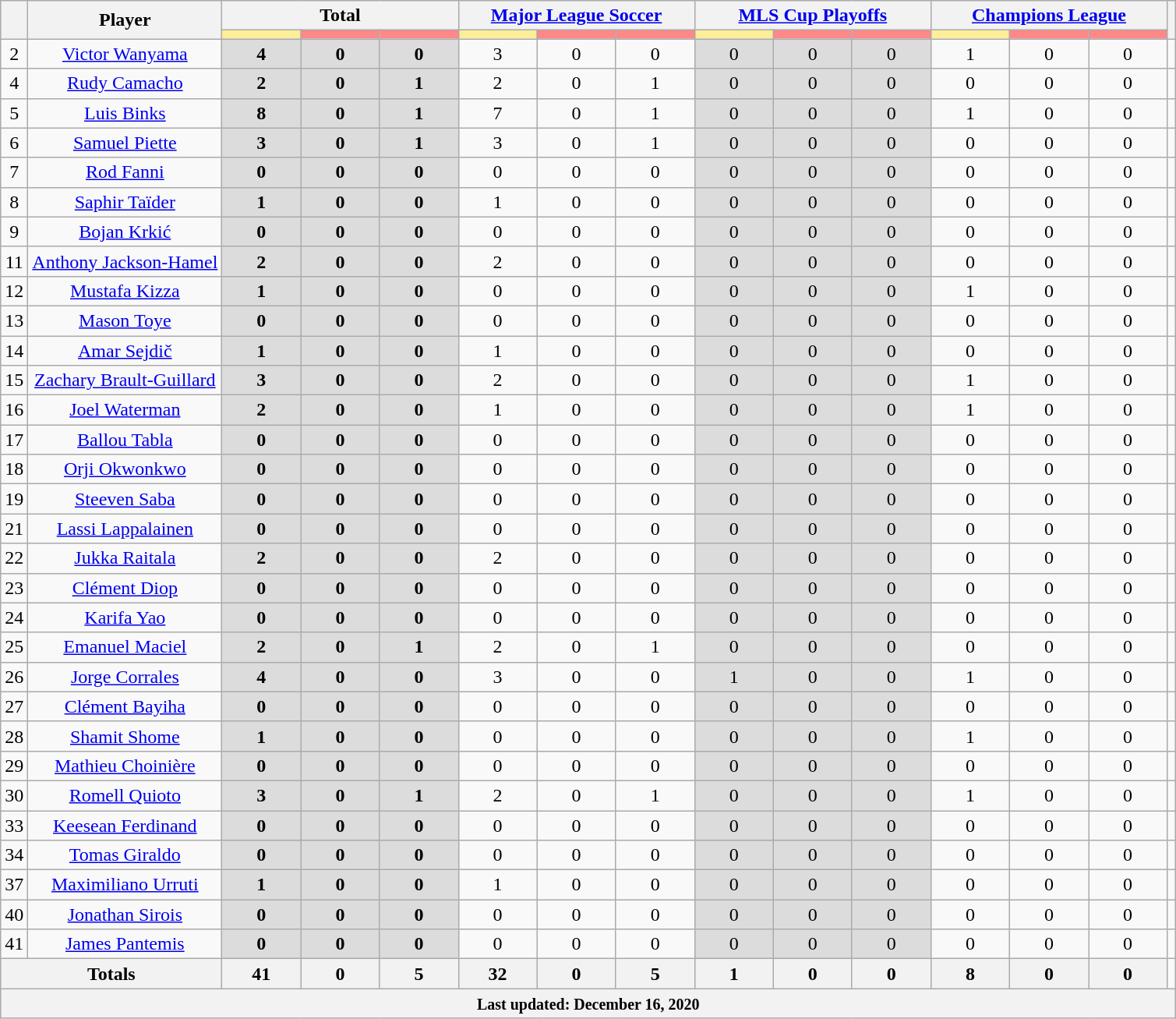<table class="wikitable" style="text-align:center;">
<tr style="text-align:center;">
<th rowspan="2"></th>
<th rowspan="2">Player</th>
<th colspan="3">Total</th>
<th colspan="3"><a href='#'>Major League Soccer</a></th>
<th colspan="3"><a href='#'>MLS Cup Playoffs</a></th>
<th colspan="3"><a href='#'>Champions League</a></th>
<th rowspan="2"></th>
</tr>
<tr>
<th style="width:60px; background:#fe9;"></th>
<th style="width:60px; background:#ff8888;"></th>
<th style="width:60px; background:#ff8888;"></th>
<th style="width:60px; background:#fe9;"></th>
<th style="width:60px; background:#ff8888;"></th>
<th style="width:60px; background:#ff8888;"></th>
<th style="width:60px; background:#fe9;"></th>
<th style="width:60px; background:#ff8888;"></th>
<th style="width:60px; background:#ff8888;"></th>
<th style="width:60px; background:#fe9;"></th>
<th style="width:60px; background:#ff8888;"></th>
<th style="width:60px; background:#ff8888;"></th>
</tr>
<tr>
<td>2</td>
<td><a href='#'>Victor Wanyama</a></td>
<td style="background:#DCDCDC"><strong>4</strong> </td>
<td style="background:#DCDCDC"><strong>0</strong> </td>
<td style="background:#DCDCDC"><strong>0</strong> </td>
<td>3 </td>
<td>0 </td>
<td>0 </td>
<td style="background:#DCDCDC">0 </td>
<td style="background:#DCDCDC">0 </td>
<td style="background:#DCDCDC">0 </td>
<td>1 </td>
<td>0 </td>
<td>0 </td>
<td></td>
</tr>
<tr>
<td>4</td>
<td><a href='#'>Rudy Camacho</a></td>
<td style="background:#DCDCDC"><strong>2</strong> </td>
<td style="background:#DCDCDC"><strong>0</strong> </td>
<td style="background:#DCDCDC"><strong>1</strong> </td>
<td>2 </td>
<td>0 </td>
<td>1 </td>
<td style="background:#DCDCDC">0 </td>
<td style="background:#DCDCDC">0 </td>
<td style="background:#DCDCDC">0 </td>
<td>0 </td>
<td>0 </td>
<td>0 </td>
<td></td>
</tr>
<tr>
<td>5</td>
<td><a href='#'>Luis Binks</a></td>
<td style="background:#DCDCDC"><strong>8</strong> </td>
<td style="background:#DCDCDC"><strong>0</strong> </td>
<td style="background:#DCDCDC"><strong>1</strong> </td>
<td>7 </td>
<td>0 </td>
<td>1 </td>
<td style="background:#DCDCDC">0 </td>
<td style="background:#DCDCDC">0 </td>
<td style="background:#DCDCDC">0 </td>
<td>1 </td>
<td>0 </td>
<td>0 </td>
<td></td>
</tr>
<tr>
<td>6</td>
<td><a href='#'>Samuel Piette</a></td>
<td style="background:#DCDCDC"><strong>3</strong> </td>
<td style="background:#DCDCDC"><strong>0</strong> </td>
<td style="background:#DCDCDC"><strong>1</strong> </td>
<td>3 </td>
<td>0 </td>
<td>1 </td>
<td style="background:#DCDCDC">0 </td>
<td style="background:#DCDCDC">0 </td>
<td style="background:#DCDCDC">0 </td>
<td>0 </td>
<td>0 </td>
<td>0 </td>
<td></td>
</tr>
<tr>
<td>7</td>
<td><a href='#'>Rod Fanni</a></td>
<td style="background:#DCDCDC"><strong>0</strong> </td>
<td style="background:#DCDCDC"><strong>0</strong> </td>
<td style="background:#DCDCDC"><strong>0</strong> </td>
<td>0 </td>
<td>0 </td>
<td>0 </td>
<td style="background:#DCDCDC">0 </td>
<td style="background:#DCDCDC">0 </td>
<td style="background:#DCDCDC">0 </td>
<td>0 </td>
<td>0 </td>
<td>0 </td>
<td></td>
</tr>
<tr>
<td>8</td>
<td><a href='#'>Saphir Taïder</a></td>
<td style="background:#DCDCDC"><strong>1</strong> </td>
<td style="background:#DCDCDC"><strong>0</strong> </td>
<td style="background:#DCDCDC"><strong>0</strong> </td>
<td>1 </td>
<td>0 </td>
<td>0 </td>
<td style="background:#DCDCDC">0 </td>
<td style="background:#DCDCDC">0 </td>
<td style="background:#DCDCDC">0 </td>
<td>0 </td>
<td>0 </td>
<td>0 </td>
<td></td>
</tr>
<tr>
<td>9</td>
<td><a href='#'>Bojan Krkić</a></td>
<td style="background:#DCDCDC"><strong>0</strong> </td>
<td style="background:#DCDCDC"><strong>0</strong> </td>
<td style="background:#DCDCDC"><strong>0</strong> </td>
<td>0 </td>
<td>0 </td>
<td>0 </td>
<td style="background:#DCDCDC">0 </td>
<td style="background:#DCDCDC">0 </td>
<td style="background:#DCDCDC">0 </td>
<td>0 </td>
<td>0 </td>
<td>0 </td>
<td></td>
</tr>
<tr>
<td>11</td>
<td><a href='#'>Anthony Jackson-Hamel</a></td>
<td style="background:#DCDCDC"><strong>2</strong> </td>
<td style="background:#DCDCDC"><strong>0</strong> </td>
<td style="background:#DCDCDC"><strong>0</strong> </td>
<td>2 </td>
<td>0 </td>
<td>0 </td>
<td style="background:#DCDCDC">0 </td>
<td style="background:#DCDCDC">0 </td>
<td style="background:#DCDCDC">0 </td>
<td>0 </td>
<td>0 </td>
<td>0 </td>
<td></td>
</tr>
<tr>
<td>12</td>
<td><a href='#'>Mustafa Kizza</a></td>
<td style="background:#DCDCDC"><strong>1</strong> </td>
<td style="background:#DCDCDC"><strong>0</strong> </td>
<td style="background:#DCDCDC"><strong>0</strong> </td>
<td>0 </td>
<td>0 </td>
<td>0 </td>
<td style="background:#DCDCDC">0 </td>
<td style="background:#DCDCDC">0 </td>
<td style="background:#DCDCDC">0 </td>
<td>1 </td>
<td>0 </td>
<td>0 </td>
<td></td>
</tr>
<tr>
<td>13</td>
<td><a href='#'>Mason Toye</a></td>
<td style="background:#DCDCDC"><strong>0</strong> </td>
<td style="background:#DCDCDC"><strong>0</strong> </td>
<td style="background:#DCDCDC"><strong>0</strong> </td>
<td>0 </td>
<td>0 </td>
<td>0 </td>
<td style="background:#DCDCDC">0 </td>
<td style="background:#DCDCDC">0 </td>
<td style="background:#DCDCDC">0 </td>
<td>0 </td>
<td>0 </td>
<td>0 </td>
<td></td>
</tr>
<tr>
<td>14</td>
<td><a href='#'>Amar Sejdič</a></td>
<td style="background:#DCDCDC"><strong>1</strong> </td>
<td style="background:#DCDCDC"><strong>0</strong> </td>
<td style="background:#DCDCDC"><strong>0</strong> </td>
<td>1 </td>
<td>0 </td>
<td>0 </td>
<td style="background:#DCDCDC">0 </td>
<td style="background:#DCDCDC">0 </td>
<td style="background:#DCDCDC">0 </td>
<td>0 </td>
<td>0 </td>
<td>0 </td>
<td></td>
</tr>
<tr>
<td>15</td>
<td><a href='#'>Zachary Brault-Guillard</a></td>
<td style="background:#DCDCDC"><strong>3</strong> </td>
<td style="background:#DCDCDC"><strong>0</strong> </td>
<td style="background:#DCDCDC"><strong>0</strong> </td>
<td>2 </td>
<td>0 </td>
<td>0 </td>
<td style="background:#DCDCDC">0 </td>
<td style="background:#DCDCDC">0 </td>
<td style="background:#DCDCDC">0 </td>
<td>1 </td>
<td>0 </td>
<td>0 </td>
<td></td>
</tr>
<tr>
<td>16</td>
<td><a href='#'>Joel Waterman</a></td>
<td style="background:#DCDCDC"><strong>2</strong> </td>
<td style="background:#DCDCDC"><strong>0</strong> </td>
<td style="background:#DCDCDC"><strong>0</strong> </td>
<td>1 </td>
<td>0 </td>
<td>0 </td>
<td style="background:#DCDCDC">0 </td>
<td style="background:#DCDCDC">0 </td>
<td style="background:#DCDCDC">0 </td>
<td>1 </td>
<td>0 </td>
<td>0 </td>
<td></td>
</tr>
<tr>
<td>17</td>
<td><a href='#'>Ballou Tabla</a></td>
<td style="background:#DCDCDC"><strong>0</strong> </td>
<td style="background:#DCDCDC"><strong>0</strong> </td>
<td style="background:#DCDCDC"><strong>0</strong> </td>
<td>0 </td>
<td>0 </td>
<td>0 </td>
<td style="background:#DCDCDC">0 </td>
<td style="background:#DCDCDC">0 </td>
<td style="background:#DCDCDC">0 </td>
<td>0 </td>
<td>0 </td>
<td>0 </td>
<td></td>
</tr>
<tr>
<td>18</td>
<td><a href='#'>Orji Okwonkwo</a></td>
<td style="background:#DCDCDC"><strong>0</strong> </td>
<td style="background:#DCDCDC"><strong>0</strong> </td>
<td style="background:#DCDCDC"><strong>0</strong> </td>
<td>0 </td>
<td>0 </td>
<td>0 </td>
<td style="background:#DCDCDC">0 </td>
<td style="background:#DCDCDC">0 </td>
<td style="background:#DCDCDC">0 </td>
<td>0 </td>
<td>0 </td>
<td>0 </td>
<td></td>
</tr>
<tr>
<td>19</td>
<td><a href='#'>Steeven Saba</a></td>
<td style="background:#DCDCDC"><strong>0</strong> </td>
<td style="background:#DCDCDC"><strong>0</strong> </td>
<td style="background:#DCDCDC"><strong>0</strong> </td>
<td>0 </td>
<td>0 </td>
<td>0 </td>
<td style="background:#DCDCDC">0 </td>
<td style="background:#DCDCDC">0 </td>
<td style="background:#DCDCDC">0 </td>
<td>0 </td>
<td>0 </td>
<td>0 </td>
<td></td>
</tr>
<tr>
<td>21</td>
<td><a href='#'>Lassi Lappalainen</a></td>
<td style="background:#DCDCDC"><strong>0</strong></td>
<td style="background:#DCDCDC"><strong>0</strong></td>
<td style="background:#DCDCDC"><strong>0</strong></td>
<td>0</td>
<td>0</td>
<td>0</td>
<td style="background:#DCDCDC">0</td>
<td style="background:#DCDCDC">0</td>
<td style="background:#DCDCDC">0</td>
<td>0</td>
<td>0</td>
<td>0</td>
<td></td>
</tr>
<tr>
<td>22</td>
<td><a href='#'>Jukka Raitala</a></td>
<td style="background:#DCDCDC"><strong>2</strong> </td>
<td style="background:#DCDCDC"><strong>0</strong> </td>
<td style="background:#DCDCDC"><strong>0</strong> </td>
<td>2 </td>
<td>0 </td>
<td>0 </td>
<td style="background:#DCDCDC">0 </td>
<td style="background:#DCDCDC">0 </td>
<td style="background:#DCDCDC">0 </td>
<td>0 </td>
<td>0 </td>
<td>0 </td>
<td></td>
</tr>
<tr>
<td>23</td>
<td><a href='#'>Clément Diop</a></td>
<td style="background:#DCDCDC"><strong>0</strong> </td>
<td style="background:#DCDCDC"><strong>0</strong> </td>
<td style="background:#DCDCDC"><strong>0</strong> </td>
<td>0 </td>
<td>0 </td>
<td>0 </td>
<td style="background:#DCDCDC">0 </td>
<td style="background:#DCDCDC">0 </td>
<td style="background:#DCDCDC">0 </td>
<td>0 </td>
<td>0 </td>
<td>0 </td>
<td></td>
</tr>
<tr>
<td>24</td>
<td><a href='#'>Karifa Yao</a></td>
<td style="background:#DCDCDC"><strong>0</strong> </td>
<td style="background:#DCDCDC"><strong>0</strong> </td>
<td style="background:#DCDCDC"><strong>0</strong> </td>
<td>0 </td>
<td>0 </td>
<td>0 </td>
<td style="background:#DCDCDC">0 </td>
<td style="background:#DCDCDC">0 </td>
<td style="background:#DCDCDC">0 </td>
<td>0 </td>
<td>0 </td>
<td>0 </td>
<td></td>
</tr>
<tr>
<td>25</td>
<td><a href='#'>Emanuel Maciel</a></td>
<td style="background:#DCDCDC"><strong>2</strong> </td>
<td style="background:#DCDCDC"><strong>0</strong> </td>
<td style="background:#DCDCDC"><strong>1</strong> </td>
<td>2 </td>
<td>0 </td>
<td>1 </td>
<td style="background:#DCDCDC">0 </td>
<td style="background:#DCDCDC">0 </td>
<td style="background:#DCDCDC">0 </td>
<td>0 </td>
<td>0 </td>
<td>0 </td>
<td></td>
</tr>
<tr>
<td>26</td>
<td><a href='#'>Jorge Corrales</a></td>
<td style="background:#DCDCDC"><strong>4</strong> </td>
<td style="background:#DCDCDC"><strong>0</strong> </td>
<td style="background:#DCDCDC"><strong>0</strong> </td>
<td>3 </td>
<td>0 </td>
<td>0 </td>
<td style="background:#DCDCDC">1 </td>
<td style="background:#DCDCDC">0 </td>
<td style="background:#DCDCDC">0 </td>
<td>1 </td>
<td>0 </td>
<td>0 </td>
<td></td>
</tr>
<tr>
<td>27</td>
<td><a href='#'>Clément Bayiha</a></td>
<td style="background:#DCDCDC"><strong>0</strong> </td>
<td style="background:#DCDCDC"><strong>0</strong> </td>
<td style="background:#DCDCDC"><strong>0</strong> </td>
<td>0 </td>
<td>0 </td>
<td>0 </td>
<td style="background:#DCDCDC">0 </td>
<td style="background:#DCDCDC">0 </td>
<td style="background:#DCDCDC">0 </td>
<td>0 </td>
<td>0 </td>
<td>0 </td>
<td></td>
</tr>
<tr>
<td>28</td>
<td><a href='#'>Shamit Shome</a></td>
<td style="background:#DCDCDC"><strong>1</strong> </td>
<td style="background:#DCDCDC"><strong>0</strong> </td>
<td style="background:#DCDCDC"><strong>0</strong> </td>
<td>0 </td>
<td>0 </td>
<td>0 </td>
<td style="background:#DCDCDC">0 </td>
<td style="background:#DCDCDC">0 </td>
<td style="background:#DCDCDC">0 </td>
<td>1 </td>
<td>0 </td>
<td>0 </td>
<td></td>
</tr>
<tr>
<td>29</td>
<td><a href='#'>Mathieu Choinière</a></td>
<td style="background:#DCDCDC"><strong>0</strong> </td>
<td style="background:#DCDCDC"><strong>0</strong> </td>
<td style="background:#DCDCDC"><strong>0</strong> </td>
<td>0 </td>
<td>0 </td>
<td>0 </td>
<td style="background:#DCDCDC">0 </td>
<td style="background:#DCDCDC">0 </td>
<td style="background:#DCDCDC">0 </td>
<td>0 </td>
<td>0 </td>
<td>0 </td>
<td></td>
</tr>
<tr>
<td>30</td>
<td><a href='#'>Romell Quioto</a></td>
<td style="background:#DCDCDC"><strong>3</strong> </td>
<td style="background:#DCDCDC"><strong>0</strong> </td>
<td style="background:#DCDCDC"><strong>1</strong> </td>
<td>2 </td>
<td>0 </td>
<td>1 </td>
<td style="background:#DCDCDC">0 </td>
<td style="background:#DCDCDC">0 </td>
<td style="background:#DCDCDC">0 </td>
<td>1 </td>
<td>0 </td>
<td>0 </td>
<td></td>
</tr>
<tr>
<td>33</td>
<td><a href='#'>Keesean Ferdinand</a></td>
<td style="background:#DCDCDC"><strong>0</strong> </td>
<td style="background:#DCDCDC"><strong>0</strong> </td>
<td style="background:#DCDCDC"><strong>0</strong> </td>
<td>0 </td>
<td>0 </td>
<td>0 </td>
<td style="background:#DCDCDC">0 </td>
<td style="background:#DCDCDC">0 </td>
<td style="background:#DCDCDC">0 </td>
<td>0 </td>
<td>0 </td>
<td>0 </td>
<td></td>
</tr>
<tr>
<td>34</td>
<td><a href='#'>Tomas Giraldo</a></td>
<td style="background:#DCDCDC"><strong>0</strong> </td>
<td style="background:#DCDCDC"><strong>0</strong> </td>
<td style="background:#DCDCDC"><strong>0</strong> </td>
<td>0 </td>
<td>0 </td>
<td>0 </td>
<td style="background:#DCDCDC">0 </td>
<td style="background:#DCDCDC">0 </td>
<td style="background:#DCDCDC">0 </td>
<td>0 </td>
<td>0 </td>
<td>0 </td>
<td></td>
</tr>
<tr>
<td>37</td>
<td><a href='#'>Maximiliano Urruti</a></td>
<td style="background:#DCDCDC"><strong>1</strong> </td>
<td style="background:#DCDCDC"><strong>0</strong> </td>
<td style="background:#DCDCDC"><strong>0</strong> </td>
<td>1 </td>
<td>0 </td>
<td>0 </td>
<td style="background:#DCDCDC">0 </td>
<td style="background:#DCDCDC">0 </td>
<td style="background:#DCDCDC">0 </td>
<td>0 </td>
<td>0 </td>
<td>0 </td>
<td></td>
</tr>
<tr>
<td>40</td>
<td><a href='#'>Jonathan Sirois</a></td>
<td style="background:#DCDCDC"><strong>0</strong> </td>
<td style="background:#DCDCDC"><strong>0</strong> </td>
<td style="background:#DCDCDC"><strong>0</strong> </td>
<td>0 </td>
<td>0 </td>
<td>0 </td>
<td style="background:#DCDCDC">0 </td>
<td style="background:#DCDCDC">0 </td>
<td style="background:#DCDCDC">0 </td>
<td>0 </td>
<td>0 </td>
<td>0 </td>
<td></td>
</tr>
<tr>
<td>41</td>
<td><a href='#'>James Pantemis</a></td>
<td style="background:#DCDCDC"><strong>0</strong> </td>
<td style="background:#DCDCDC"><strong>0</strong> </td>
<td style="background:#DCDCDC"><strong>0</strong> </td>
<td>0 </td>
<td>0 </td>
<td>0 </td>
<td style="background:#DCDCDC">0 </td>
<td style="background:#DCDCDC">0 </td>
<td style="background:#DCDCDC">0 </td>
<td>0 </td>
<td>0 </td>
<td>0 </td>
<td></td>
</tr>
<tr>
<th colspan="2">Totals</th>
<th>41 </th>
<th>0 </th>
<th>5 </th>
<th>32 </th>
<th>0 </th>
<th>5 </th>
<th>1 </th>
<th>0 </th>
<th>0 </th>
<th>8 </th>
<th>0 </th>
<th>0 </th>
<td></td>
</tr>
<tr>
<th colspan="20"><small>Last updated: December 16, 2020</small></th>
</tr>
</table>
